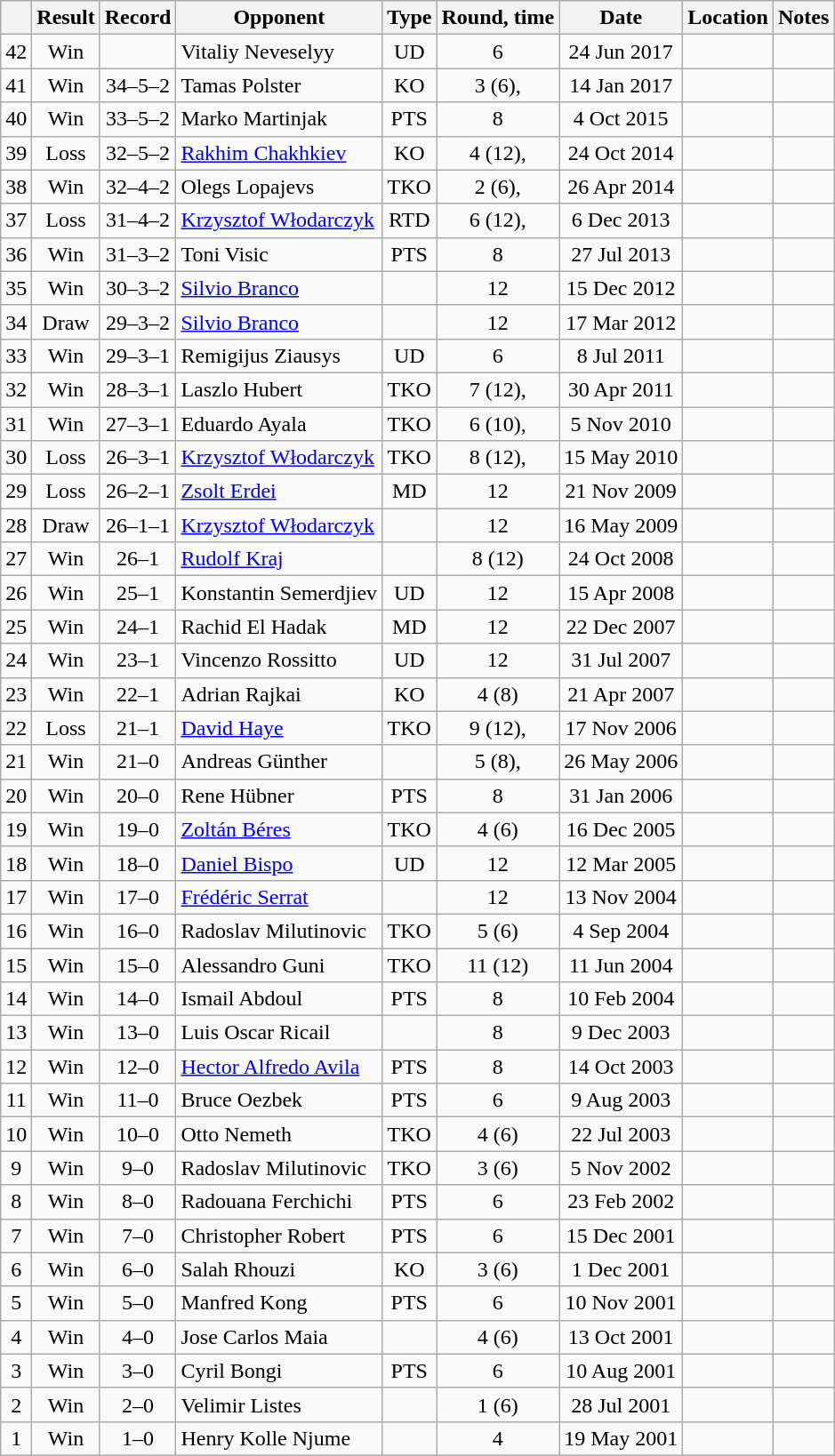<table class="wikitable" style="text-align:center">
<tr>
<th></th>
<th>Result</th>
<th>Record</th>
<th>Opponent</th>
<th>Type</th>
<th>Round, time</th>
<th>Date</th>
<th>Location</th>
<th>Notes</th>
</tr>
<tr>
<td>42</td>
<td>Win</td>
<td></td>
<td style="text-align:left;">Vitaliy Neveselyy</td>
<td>UD</td>
<td>6</td>
<td>24 Jun 2017</td>
<td style="text-align:left;"></td>
<td></td>
</tr>
<tr>
<td>41</td>
<td>Win</td>
<td>34–5–2</td>
<td style="text-align:left;">Tamas Polster</td>
<td>KO</td>
<td>3 (6), </td>
<td>14 Jan 2017</td>
<td style="text-align:left;"></td>
<td></td>
</tr>
<tr>
<td>40</td>
<td>Win</td>
<td>33–5–2</td>
<td style="text-align:left;">Marko Martinjak</td>
<td>PTS</td>
<td>8</td>
<td>4 Oct 2015</td>
<td style="text-align:left;"></td>
<td></td>
</tr>
<tr>
<td>39</td>
<td>Loss</td>
<td>32–5–2</td>
<td style="text-align:left;"><a href='#'>Rakhim Chakhkiev</a></td>
<td>KO</td>
<td>4 (12), </td>
<td>24 Oct 2014</td>
<td style="text-align:left;"></td>
<td style="text-align:left;"></td>
</tr>
<tr>
<td>38</td>
<td>Win</td>
<td>32–4–2</td>
<td style="text-align:left;">Olegs Lopajevs</td>
<td>TKO</td>
<td>2 (6), </td>
<td>26 Apr 2014</td>
<td style="text-align:left;"></td>
<td></td>
</tr>
<tr>
<td>37</td>
<td>Loss</td>
<td>31–4–2</td>
<td style="text-align:left;"><a href='#'>Krzysztof Włodarczyk</a></td>
<td>RTD</td>
<td>6 (12), </td>
<td>6 Dec 2013</td>
<td style="text-align:left;"></td>
<td style="text-align:left;"></td>
</tr>
<tr>
<td>36</td>
<td>Win</td>
<td>31–3–2</td>
<td style="text-align:left;">Toni Visic</td>
<td>PTS</td>
<td>8</td>
<td>27 Jul 2013</td>
<td style="text-align:left;"></td>
<td></td>
</tr>
<tr>
<td>35</td>
<td>Win</td>
<td>30–3–2</td>
<td style="text-align:left;"><a href='#'>Silvio Branco</a></td>
<td></td>
<td>12</td>
<td>15 Dec 2012</td>
<td style="text-align:left;"></td>
<td style="text-align:left;"></td>
</tr>
<tr>
<td>34</td>
<td>Draw</td>
<td>29–3–2</td>
<td style="text-align:left;"><a href='#'>Silvio Branco</a></td>
<td></td>
<td>12</td>
<td>17 Mar 2012</td>
<td style="text-align:left;"></td>
<td style="text-align:left;"></td>
</tr>
<tr>
<td>33</td>
<td>Win</td>
<td>29–3–1</td>
<td style="text-align:left;">Remigijus Ziausys</td>
<td>UD</td>
<td>6</td>
<td>8 Jul 2011</td>
<td style="text-align:left;"></td>
<td></td>
</tr>
<tr>
<td>32</td>
<td>Win</td>
<td>28–3–1</td>
<td style="text-align:left;">Laszlo Hubert</td>
<td>TKO</td>
<td>7 (12), </td>
<td>30 Apr 2011</td>
<td style="text-align:left;"></td>
<td style="text-align:left;"></td>
</tr>
<tr>
<td>31</td>
<td>Win</td>
<td>27–3–1</td>
<td style="text-align:left;">Eduardo Ayala</td>
<td>TKO</td>
<td>6 (10), </td>
<td>5 Nov 2010</td>
<td style="text-align:left;"></td>
<td></td>
</tr>
<tr>
<td>30</td>
<td>Loss</td>
<td>26–3–1</td>
<td style="text-align:left;"><a href='#'>Krzysztof Włodarczyk</a></td>
<td>TKO</td>
<td>8 (12), </td>
<td>15 May 2010</td>
<td style="text-align:left;"></td>
<td style="text-align:left;"></td>
</tr>
<tr>
<td>29</td>
<td>Loss</td>
<td>26–2–1</td>
<td style="text-align:left;"><a href='#'>Zsolt Erdei</a></td>
<td>MD</td>
<td>12</td>
<td>21 Nov 2009</td>
<td style="text-align:left;"></td>
<td style="text-align:left;"></td>
</tr>
<tr>
<td>28</td>
<td>Draw</td>
<td>26–1–1</td>
<td style="text-align:left;"><a href='#'>Krzysztof Włodarczyk</a></td>
<td></td>
<td>12</td>
<td>16 May 2009</td>
<td style="text-align:left;"></td>
<td style="text-align:left;"></td>
</tr>
<tr>
<td>27</td>
<td>Win</td>
<td>26–1</td>
<td style="text-align:left;"><a href='#'>Rudolf Kraj</a></td>
<td></td>
<td>8 (12)</td>
<td>24 Oct 2008</td>
<td style="text-align:left;"></td>
<td style="text-align:left;"></td>
</tr>
<tr>
<td>26</td>
<td>Win</td>
<td>25–1</td>
<td style="text-align:left;">Konstantin Semerdjiev</td>
<td>UD</td>
<td>12</td>
<td>15 Apr 2008</td>
<td style="text-align:left;"></td>
<td style="text-align:left;"></td>
</tr>
<tr>
<td>25</td>
<td>Win</td>
<td>24–1</td>
<td style="text-align:left;">Rachid El Hadak</td>
<td>MD</td>
<td>12</td>
<td>22 Dec 2007</td>
<td style="text-align:left;"></td>
<td style="text-align:left;"></td>
</tr>
<tr>
<td>24</td>
<td>Win</td>
<td>23–1</td>
<td style="text-align:left;">Vincenzo Rossitto</td>
<td>UD</td>
<td>12</td>
<td>31 Jul 2007</td>
<td style="text-align:left;"></td>
<td style="text-align:left;"></td>
</tr>
<tr>
<td>23</td>
<td>Win</td>
<td>22–1</td>
<td style="text-align:left;">Adrian Rajkai</td>
<td>KO</td>
<td>4 (8)</td>
<td>21 Apr 2007</td>
<td style="text-align:left;"></td>
<td></td>
</tr>
<tr>
<td>22</td>
<td>Loss</td>
<td>21–1</td>
<td style="text-align:left;"><a href='#'>David Haye</a></td>
<td>TKO</td>
<td>9 (12), </td>
<td>17 Nov 2006</td>
<td style="text-align:left;"></td>
<td style="text-align:left;"></td>
</tr>
<tr>
<td>21</td>
<td>Win</td>
<td>21–0</td>
<td style="text-align:left;">Andreas Günther</td>
<td></td>
<td>5 (8), </td>
<td>26 May 2006</td>
<td style="text-align:left;"></td>
<td></td>
</tr>
<tr>
<td>20</td>
<td>Win</td>
<td>20–0</td>
<td style="text-align:left;">Rene Hübner</td>
<td>PTS</td>
<td>8</td>
<td>31 Jan 2006</td>
<td style="text-align:left;"></td>
<td></td>
</tr>
<tr>
<td>19</td>
<td>Win</td>
<td>19–0</td>
<td style="text-align:left;"><a href='#'>Zoltán Béres</a></td>
<td>TKO</td>
<td>4 (6)</td>
<td>16 Dec 2005</td>
<td style="text-align:left;"></td>
<td></td>
</tr>
<tr>
<td>18</td>
<td>Win</td>
<td>18–0</td>
<td style="text-align:left;"><a href='#'>Daniel Bispo</a></td>
<td>UD</td>
<td>12</td>
<td>12 Mar 2005</td>
<td style="text-align:left;"></td>
<td style="text-align:left;"></td>
</tr>
<tr>
<td>17</td>
<td>Win</td>
<td>17–0</td>
<td style="text-align:left;"><a href='#'>Frédéric Serrat</a></td>
<td></td>
<td>12</td>
<td>13 Nov 2004</td>
<td style="text-align:left;"></td>
<td style="text-align:left;"></td>
</tr>
<tr>
<td>16</td>
<td>Win</td>
<td>16–0</td>
<td style="text-align:left;">Radoslav Milutinovic</td>
<td>TKO</td>
<td>5 (6)</td>
<td>4 Sep 2004</td>
<td style="text-align:left;"></td>
<td></td>
</tr>
<tr>
<td>15</td>
<td>Win</td>
<td>15–0</td>
<td style="text-align:left;">Alessandro Guni</td>
<td>TKO</td>
<td>11 (12)</td>
<td>11 Jun 2004</td>
<td style="text-align:left;"></td>
<td style="text-align:left;"></td>
</tr>
<tr>
<td>14</td>
<td>Win</td>
<td>14–0</td>
<td style="text-align:left;">Ismail Abdoul</td>
<td>PTS</td>
<td>8</td>
<td>10 Feb 2004</td>
<td style="text-align:left;"></td>
<td></td>
</tr>
<tr>
<td>13</td>
<td>Win</td>
<td>13–0</td>
<td style="text-align:left;">Luis Oscar Ricail</td>
<td></td>
<td>8</td>
<td>9 Dec 2003</td>
<td style="text-align:left;"></td>
<td></td>
</tr>
<tr>
<td>12</td>
<td>Win</td>
<td>12–0</td>
<td style="text-align:left;"><a href='#'>Hector Alfredo Avila</a></td>
<td>PTS</td>
<td>8</td>
<td>14 Oct 2003</td>
<td style="text-align:left;"></td>
<td></td>
</tr>
<tr>
<td>11</td>
<td>Win</td>
<td>11–0</td>
<td style="text-align:left;">Bruce Oezbek</td>
<td>PTS</td>
<td>6</td>
<td>9 Aug 2003</td>
<td style="text-align:left;"></td>
<td></td>
</tr>
<tr>
<td>10</td>
<td>Win</td>
<td>10–0</td>
<td style="text-align:left;">Otto Nemeth</td>
<td>TKO</td>
<td>4 (6)</td>
<td>22 Jul 2003</td>
<td style="text-align:left;"></td>
<td></td>
</tr>
<tr>
<td>9</td>
<td>Win</td>
<td>9–0</td>
<td style="text-align:left;">Radoslav Milutinovic</td>
<td>TKO</td>
<td>3 (6)</td>
<td>5 Nov 2002</td>
<td style="text-align:left;"></td>
<td></td>
</tr>
<tr>
<td>8</td>
<td>Win</td>
<td>8–0</td>
<td style="text-align:left;">Radouana Ferchichi</td>
<td>PTS</td>
<td>6</td>
<td>23 Feb 2002</td>
<td style="text-align:left;"></td>
<td></td>
</tr>
<tr>
<td>7</td>
<td>Win</td>
<td>7–0</td>
<td style="text-align:left;">Christopher Robert</td>
<td>PTS</td>
<td>6</td>
<td>15 Dec 2001</td>
<td style="text-align:left;"></td>
<td></td>
</tr>
<tr>
<td>6</td>
<td>Win</td>
<td>6–0</td>
<td style="text-align:left;">Salah Rhouzi</td>
<td>KO</td>
<td>3 (6)</td>
<td>1 Dec 2001</td>
<td style="text-align:left;"></td>
<td></td>
</tr>
<tr>
<td>5</td>
<td>Win</td>
<td>5–0</td>
<td style="text-align:left;">Manfred Kong</td>
<td>PTS</td>
<td>6</td>
<td>10 Nov 2001</td>
<td style="text-align:left;"></td>
<td></td>
</tr>
<tr>
<td>4</td>
<td>Win</td>
<td>4–0</td>
<td style="text-align:left;">Jose Carlos Maia</td>
<td></td>
<td>4 (6)</td>
<td>13 Oct 2001</td>
<td style="text-align:left;"></td>
<td></td>
</tr>
<tr>
<td>3</td>
<td>Win</td>
<td>3–0</td>
<td style="text-align:left;">Cyril Bongi</td>
<td>PTS</td>
<td>6</td>
<td>10 Aug 2001</td>
<td style="text-align:left;"></td>
<td></td>
</tr>
<tr>
<td>2</td>
<td>Win</td>
<td>2–0</td>
<td style="text-align:left;">Velimir Listes</td>
<td></td>
<td>1 (6)</td>
<td>28 Jul 2001</td>
<td style="text-align:left;"></td>
<td></td>
</tr>
<tr>
<td>1</td>
<td>Win</td>
<td>1–0</td>
<td style="text-align:left;">Henry Kolle Njume</td>
<td></td>
<td>4</td>
<td>19 May 2001</td>
<td style="text-align:left;"></td>
<td></td>
</tr>
</table>
